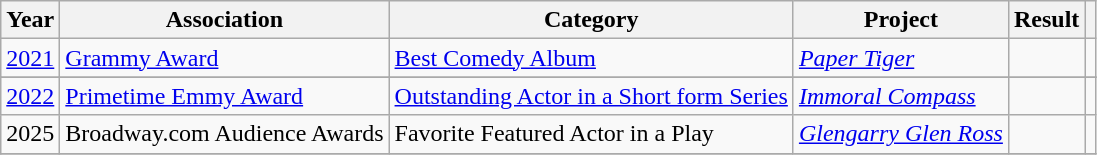<table class="wikitable unsortable">
<tr>
<th>Year</th>
<th>Association</th>
<th>Category</th>
<th>Project</th>
<th>Result</th>
<th></th>
</tr>
<tr>
<td><a href='#'>2021</a></td>
<td><a href='#'>Grammy Award</a></td>
<td><a href='#'>Best Comedy Album</a></td>
<td><em><a href='#'>Paper Tiger</a></em></td>
<td></td>
<td align=center></td>
</tr>
<tr>
</tr>
<tr>
<td><a href='#'>2022</a></td>
<td><a href='#'>Primetime Emmy Award</a></td>
<td><a href='#'>Outstanding Actor in a Short form Series</a></td>
<td><em><a href='#'>Immoral Compass</a></em></td>
<td></td>
<td align=center></td>
</tr>
<tr>
<td>2025</td>
<td>Broadway.com Audience Awards</td>
<td>Favorite Featured Actor in a Play</td>
<td><em><a href='#'>Glengarry Glen Ross</a></em></td>
<td></td>
<td align=center></td>
</tr>
<tr>
</tr>
</table>
